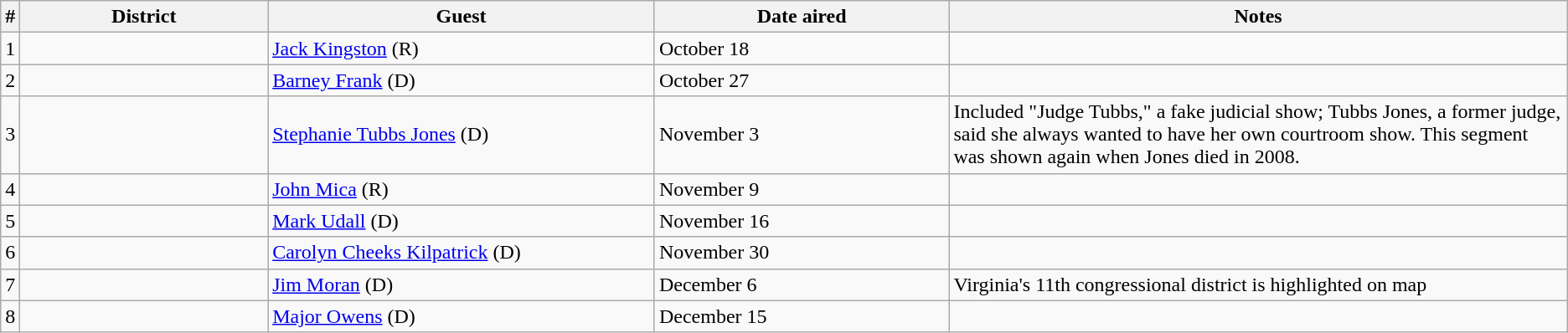<table class=wikitable>
<tr>
<th>#</th>
<th width="16%">District</th>
<th width="25%">Guest</th>
<th width="19%">Date aired</th>
<th width="40%">Notes</th>
</tr>
<tr>
<td>1</td>
<td></td>
<td><a href='#'>Jack Kingston</a> (R)</td>
<td>October 18</td>
<td></td>
</tr>
<tr>
<td>2</td>
<td></td>
<td><a href='#'>Barney Frank</a> (D)</td>
<td>October 27</td>
<td></td>
</tr>
<tr>
<td>3</td>
<td></td>
<td><a href='#'>Stephanie Tubbs Jones</a> (D)</td>
<td>November 3</td>
<td>Included "Judge Tubbs," a fake judicial show; Tubbs Jones, a former judge, said she always wanted to have her own courtroom show. This segment was shown again when Jones died in 2008.</td>
</tr>
<tr>
<td>4</td>
<td></td>
<td><a href='#'>John Mica</a> (R)</td>
<td>November 9</td>
<td></td>
</tr>
<tr>
<td>5</td>
<td></td>
<td><a href='#'>Mark Udall</a> (D)</td>
<td>November 16</td>
<td></td>
</tr>
<tr>
<td>6</td>
<td></td>
<td><a href='#'>Carolyn Cheeks Kilpatrick</a> (D)</td>
<td>November 30</td>
<td></td>
</tr>
<tr>
<td>7</td>
<td></td>
<td><a href='#'>Jim Moran</a> (D)</td>
<td>December 6</td>
<td>Virginia's 11th congressional district is highlighted on map</td>
</tr>
<tr>
<td>8</td>
<td></td>
<td><a href='#'>Major Owens</a> (D)</td>
<td>December 15</td>
<td></td>
</tr>
</table>
